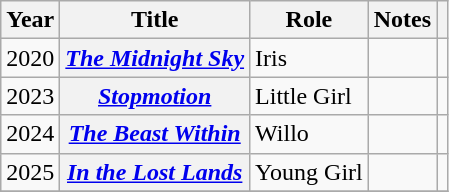<table class="wikitable plainrowheaders sortable">
<tr>
<th scope="col">Year</th>
<th scope="col">Title</th>
<th scope="col">Role</th>
<th scope="col" class="unsortable">Notes</th>
<th scope="col" class="unsortable"></th>
</tr>
<tr>
<td>2020</td>
<th scope="row"><em><a href='#'>The Midnight Sky</a></em></th>
<td>Iris</td>
<td></td>
<td style="text-align:center;"></td>
</tr>
<tr>
<td>2023</td>
<th scope="row"><em><a href='#'>Stopmotion</a></em></th>
<td>Little Girl</td>
<td></td>
<td style="text-align:center;"></td>
</tr>
<tr>
<td>2024</td>
<th scope="row"><em><a href='#'>The Beast Within</a></em></th>
<td>Willo</td>
<td></td>
<td style="text-align:center;"></td>
</tr>
<tr>
<td>2025</td>
<th scope="row"><em><a href='#'>In the Lost Lands</a></em></th>
<td>Young Girl</td>
<td></td>
<td style="text-align:center;"></td>
</tr>
<tr>
</tr>
</table>
